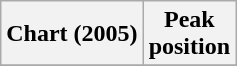<table class="wikitable plainrowheaders" style="text-align:center">
<tr>
<th scope="col">Chart (2005)</th>
<th scope="col">Peak<br>position</th>
</tr>
<tr>
</tr>
</table>
